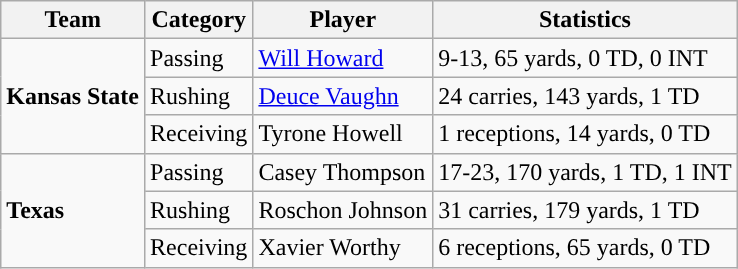<table class="wikitable" style="float: right;">
<tr>
<th>Team</th>
<th>Category</th>
<th>Player</th>
<th>Statistics</th>
</tr>
<tr>
<td rowspan=3><strong>Kansas State</strong></td>
<td>Passing</td>
<td><a href='#'>Will Howard</a></td>
<td>9-13, 65 yards, 0 TD, 0 INT</td>
</tr>
<tr>
<td>Rushing</td>
<td><a href='#'>Deuce Vaughn</a></td>
<td>24 carries, 143 yards, 1 TD</td>
</tr>
<tr>
<td>Receiving</td>
<td>Tyrone Howell</td>
<td>1 receptions, 14 yards, 0 TD</td>
</tr>
<tr>
<td rowspan=3><strong>Texas</strong></td>
<td>Passing</td>
<td>Casey Thompson</td>
<td>17-23, 170 yards, 1 TD, 1 INT</td>
</tr>
<tr>
<td>Rushing</td>
<td>Roschon Johnson</td>
<td>31 carries, 179 yards, 1 TD</td>
</tr>
<tr>
<td>Receiving</td>
<td>Xavier Worthy</td>
<td>6 receptions, 65 yards, 0 TD</td>
</tr>
</table>
